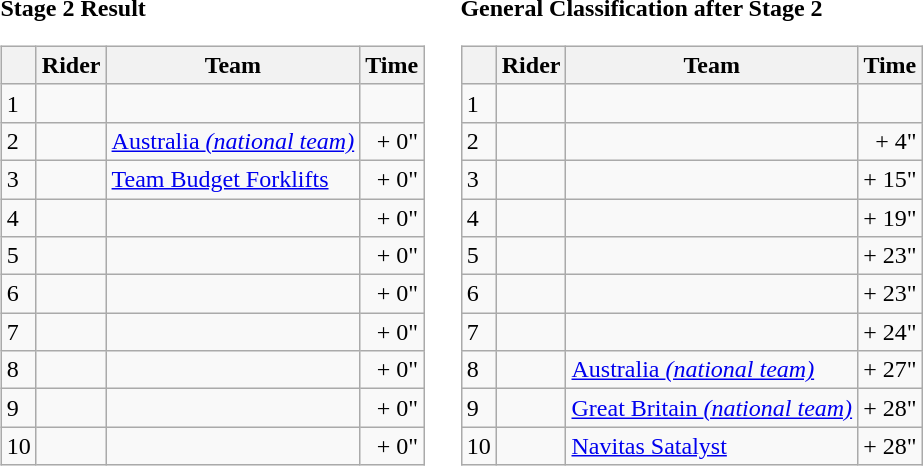<table>
<tr>
<td><strong>Stage 2 Result</strong><br><table class="wikitable">
<tr>
<th></th>
<th>Rider</th>
<th>Team</th>
<th>Time</th>
</tr>
<tr>
<td>1</td>
<td></td>
<td></td>
<td align="right"></td>
</tr>
<tr>
<td>2</td>
<td></td>
<td><a href='#'>Australia <em>(national team)</em></a></td>
<td align="right">+ 0"</td>
</tr>
<tr>
<td>3</td>
<td></td>
<td><a href='#'>Team Budget Forklifts</a></td>
<td align="right">+ 0"</td>
</tr>
<tr>
<td>4</td>
<td></td>
<td></td>
<td align="right">+ 0"</td>
</tr>
<tr>
<td>5</td>
<td></td>
<td></td>
<td align="right">+ 0"</td>
</tr>
<tr>
<td>6</td>
<td></td>
<td></td>
<td align="right">+ 0"</td>
</tr>
<tr>
<td>7</td>
<td></td>
<td></td>
<td align="right">+ 0"</td>
</tr>
<tr>
<td>8</td>
<td></td>
<td></td>
<td align="right">+ 0"</td>
</tr>
<tr>
<td>9</td>
<td></td>
<td></td>
<td align="right">+ 0"</td>
</tr>
<tr>
<td>10</td>
<td></td>
<td></td>
<td align="right">+ 0"</td>
</tr>
</table>
</td>
<td></td>
<td><strong>General Classification after Stage 2</strong><br><table class="wikitable">
<tr>
<th></th>
<th>Rider</th>
<th>Team</th>
<th>Time</th>
</tr>
<tr>
<td>1</td>
<td> </td>
<td></td>
<td align="right"></td>
</tr>
<tr>
<td>2</td>
<td></td>
<td></td>
<td align="right">+ 4"</td>
</tr>
<tr>
<td>3</td>
<td></td>
<td></td>
<td align="right">+ 15"</td>
</tr>
<tr>
<td>4</td>
<td></td>
<td></td>
<td align="right">+ 19"</td>
</tr>
<tr>
<td>5</td>
<td></td>
<td></td>
<td align="right">+ 23"</td>
</tr>
<tr>
<td>6</td>
<td></td>
<td></td>
<td align="right">+ 23"</td>
</tr>
<tr>
<td>7</td>
<td></td>
<td></td>
<td align="right">+ 24"</td>
</tr>
<tr>
<td>8</td>
<td></td>
<td><a href='#'>Australia <em>(national team)</em></a></td>
<td align="right">+ 27"</td>
</tr>
<tr>
<td>9</td>
<td> </td>
<td><a href='#'>Great Britain <em>(national team)</em></a></td>
<td align="right">+ 28"</td>
</tr>
<tr>
<td>10</td>
<td></td>
<td><a href='#'>Navitas Satalyst</a></td>
<td align="right">+ 28"</td>
</tr>
</table>
</td>
</tr>
</table>
